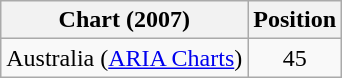<table class="wikitable sortable">
<tr>
<th>Chart (2007)</th>
<th>Position</th>
</tr>
<tr>
<td>Australia (<a href='#'>ARIA Charts</a>)</td>
<td align="center">45</td>
</tr>
</table>
